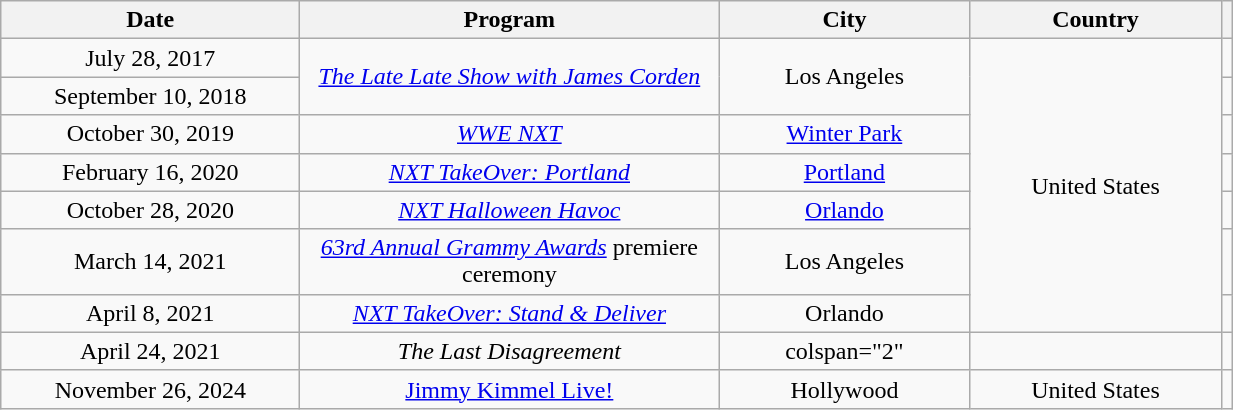<table class="wikitable plainrowheaders" style="text-align:center;">
<tr>
<th scope="col" style="width:12em;">Date</th>
<th scope="col" style="width:17em;">Program</th>
<th scope="col" style="width:10em;">City</th>
<th scope="col" style="width:10em;">Country</th>
<th></th>
</tr>
<tr>
<td>July 28, 2017</td>
<td rowspan="2"><em><a href='#'>The Late Late Show with James Corden</a></em></td>
<td rowspan="2">Los Angeles</td>
<td rowspan="7">United States</td>
<td></td>
</tr>
<tr>
<td>September 10, 2018</td>
<td></td>
</tr>
<tr>
<td>October 30, 2019</td>
<td><em><a href='#'>WWE NXT</a></em></td>
<td><a href='#'>Winter Park</a></td>
<td></td>
</tr>
<tr>
<td>February 16, 2020</td>
<td><em><a href='#'>NXT TakeOver: Portland</a></em></td>
<td><a href='#'>Portland</a></td>
<td></td>
</tr>
<tr>
<td>October 28, 2020</td>
<td><a href='#'><em>NXT Halloween Havoc</em></a></td>
<td><a href='#'>Orlando</a></td>
<td></td>
</tr>
<tr>
<td>March 14, 2021</td>
<td><em><a href='#'>63rd Annual Grammy Awards</a></em> premiere ceremony</td>
<td>Los Angeles</td>
<td></td>
</tr>
<tr>
<td>April 8, 2021</td>
<td><em><a href='#'>NXT TakeOver: Stand & Deliver</a></em></td>
<td>Orlando</td>
<td></td>
</tr>
<tr>
<td>April 24, 2021</td>
<td><em>The Last Disagreement</em></td>
<td>colspan="2" </td>
<td></td>
</tr>
<tr>
<td>November 26, 2024</td>
<td><a href='#'>Jimmy Kimmel Live!</a></td>
<td>Hollywood</td>
<td>United States</td>
<td></td>
</tr>
</table>
